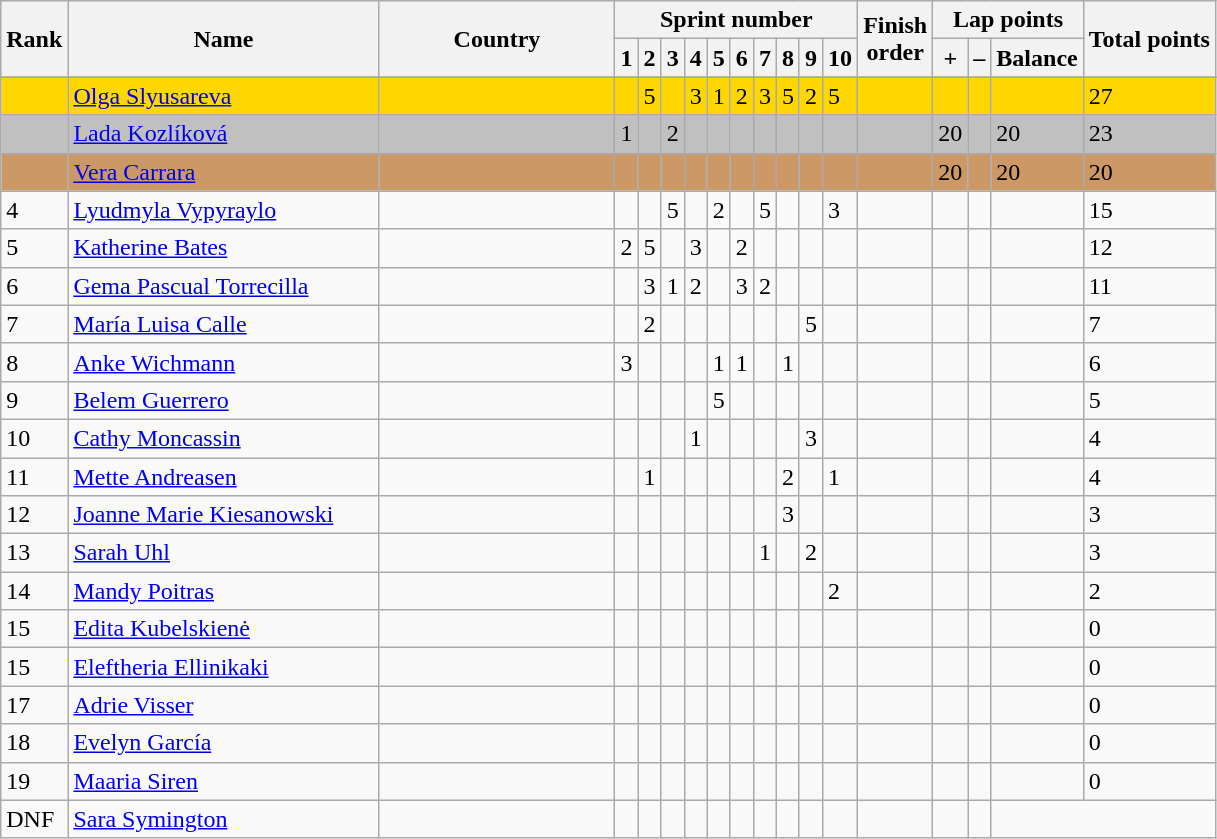<table class="wikitable">
<tr>
<th width=20 rowspan=2>Rank</th>
<th width=200 rowspan=2>Name</th>
<th width=150 rowspan=2>Country</th>
<th colspan=10>Sprint number</th>
<th rowspan=2 width=30>Finish order</th>
<th colspan=3>Lap points</th>
<th rowspan=2>Total points</th>
</tr>
<tr>
<th>1</th>
<th>2</th>
<th>3</th>
<th>4</th>
<th>5</th>
<th>6</th>
<th>7</th>
<th>8</th>
<th>9</th>
<th>10</th>
<th>+</th>
<th>–</th>
<th>Balance</th>
</tr>
<tr>
</tr>
<tr bgcolor=gold>
<td></td>
<td><a href='#'>Olga Slyusareva</a></td>
<td></td>
<td></td>
<td>5</td>
<td></td>
<td>3</td>
<td>1</td>
<td>2</td>
<td>3</td>
<td>5</td>
<td>2</td>
<td>5</td>
<td></td>
<td></td>
<td></td>
<td></td>
<td>27</td>
</tr>
<tr bgcolor=silver>
<td></td>
<td><a href='#'>Lada Kozlíková</a></td>
<td></td>
<td>1</td>
<td></td>
<td>2</td>
<td></td>
<td></td>
<td></td>
<td></td>
<td></td>
<td></td>
<td></td>
<td></td>
<td>20</td>
<td></td>
<td>20</td>
<td>23</td>
</tr>
<tr bgcolor=cc9966>
<td></td>
<td><a href='#'>Vera Carrara</a></td>
<td></td>
<td></td>
<td></td>
<td></td>
<td></td>
<td></td>
<td></td>
<td></td>
<td></td>
<td></td>
<td></td>
<td></td>
<td>20</td>
<td></td>
<td>20</td>
<td>20</td>
</tr>
<tr>
<td>4</td>
<td><a href='#'>Lyudmyla Vypyraylo</a></td>
<td></td>
<td></td>
<td></td>
<td>5</td>
<td></td>
<td>2</td>
<td></td>
<td>5</td>
<td></td>
<td></td>
<td>3</td>
<td></td>
<td></td>
<td></td>
<td></td>
<td>15</td>
</tr>
<tr>
<td>5</td>
<td><a href='#'>Katherine Bates</a></td>
<td></td>
<td>2</td>
<td>5</td>
<td></td>
<td>3</td>
<td></td>
<td>2</td>
<td></td>
<td></td>
<td></td>
<td></td>
<td></td>
<td></td>
<td></td>
<td></td>
<td>12</td>
</tr>
<tr>
<td>6</td>
<td><a href='#'>Gema Pascual Torrecilla</a></td>
<td></td>
<td></td>
<td>3</td>
<td>1</td>
<td>2</td>
<td></td>
<td>3</td>
<td>2</td>
<td></td>
<td></td>
<td></td>
<td></td>
<td></td>
<td></td>
<td></td>
<td>11</td>
</tr>
<tr>
<td>7</td>
<td><a href='#'>María Luisa Calle</a></td>
<td></td>
<td></td>
<td>2</td>
<td></td>
<td></td>
<td></td>
<td></td>
<td></td>
<td></td>
<td>5</td>
<td></td>
<td></td>
<td></td>
<td></td>
<td></td>
<td>7</td>
</tr>
<tr>
<td>8</td>
<td><a href='#'>Anke Wichmann</a></td>
<td></td>
<td>3</td>
<td></td>
<td></td>
<td></td>
<td>1</td>
<td>1</td>
<td></td>
<td>1</td>
<td></td>
<td></td>
<td></td>
<td></td>
<td></td>
<td></td>
<td>6</td>
</tr>
<tr>
<td>9</td>
<td><a href='#'>Belem Guerrero</a></td>
<td></td>
<td></td>
<td></td>
<td></td>
<td></td>
<td>5</td>
<td></td>
<td></td>
<td></td>
<td></td>
<td></td>
<td></td>
<td></td>
<td></td>
<td></td>
<td>5</td>
</tr>
<tr>
<td>10</td>
<td><a href='#'>Cathy Moncassin</a></td>
<td></td>
<td></td>
<td></td>
<td></td>
<td>1</td>
<td></td>
<td></td>
<td></td>
<td></td>
<td>3</td>
<td></td>
<td></td>
<td></td>
<td></td>
<td></td>
<td>4</td>
</tr>
<tr>
<td>11</td>
<td><a href='#'>Mette Andreasen</a></td>
<td></td>
<td></td>
<td>1</td>
<td></td>
<td></td>
<td></td>
<td></td>
<td></td>
<td>2</td>
<td></td>
<td>1</td>
<td></td>
<td></td>
<td></td>
<td></td>
<td>4</td>
</tr>
<tr>
<td>12</td>
<td><a href='#'>Joanne Marie Kiesanowski</a></td>
<td></td>
<td></td>
<td></td>
<td></td>
<td></td>
<td></td>
<td></td>
<td></td>
<td>3</td>
<td></td>
<td></td>
<td></td>
<td></td>
<td></td>
<td></td>
<td>3</td>
</tr>
<tr>
<td>13</td>
<td><a href='#'>Sarah Uhl</a></td>
<td></td>
<td></td>
<td></td>
<td></td>
<td></td>
<td></td>
<td></td>
<td>1</td>
<td></td>
<td>2</td>
<td></td>
<td></td>
<td></td>
<td></td>
<td></td>
<td>3</td>
</tr>
<tr>
<td>14</td>
<td><a href='#'>Mandy Poitras</a></td>
<td></td>
<td></td>
<td></td>
<td></td>
<td></td>
<td></td>
<td></td>
<td></td>
<td></td>
<td></td>
<td>2</td>
<td></td>
<td></td>
<td></td>
<td></td>
<td>2</td>
</tr>
<tr>
<td>15</td>
<td><a href='#'>Edita Kubelskienė</a></td>
<td></td>
<td></td>
<td></td>
<td></td>
<td></td>
<td></td>
<td></td>
<td></td>
<td></td>
<td></td>
<td></td>
<td></td>
<td></td>
<td></td>
<td></td>
<td>0</td>
</tr>
<tr>
<td>15</td>
<td><a href='#'>Eleftheria Ellinikaki</a></td>
<td></td>
<td></td>
<td></td>
<td></td>
<td></td>
<td></td>
<td></td>
<td></td>
<td></td>
<td></td>
<td></td>
<td></td>
<td></td>
<td></td>
<td></td>
<td>0</td>
</tr>
<tr>
<td>17</td>
<td><a href='#'>Adrie Visser</a></td>
<td></td>
<td></td>
<td></td>
<td></td>
<td></td>
<td></td>
<td></td>
<td></td>
<td></td>
<td></td>
<td></td>
<td></td>
<td></td>
<td></td>
<td></td>
<td>0</td>
</tr>
<tr>
<td>18</td>
<td><a href='#'>Evelyn García</a></td>
<td></td>
<td></td>
<td></td>
<td></td>
<td></td>
<td></td>
<td></td>
<td></td>
<td></td>
<td></td>
<td></td>
<td></td>
<td></td>
<td></td>
<td></td>
<td>0</td>
</tr>
<tr>
<td>19</td>
<td><a href='#'>Maaria Siren</a></td>
<td></td>
<td></td>
<td></td>
<td></td>
<td></td>
<td></td>
<td></td>
<td></td>
<td></td>
<td></td>
<td></td>
<td></td>
<td></td>
<td></td>
<td></td>
<td>0</td>
</tr>
<tr>
<td>DNF</td>
<td><a href='#'>Sara Symington</a></td>
<td></td>
<td></td>
<td></td>
<td></td>
<td></td>
<td></td>
<td></td>
<td></td>
<td></td>
<td></td>
<td></td>
<td></td>
<td></td>
<td></td>
</tr>
</table>
